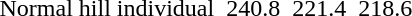<table>
<tr>
<td>Normal hill individual<br></td>
<td></td>
<td>240.8</td>
<td></td>
<td>221.4</td>
<td></td>
<td>218.6</td>
</tr>
</table>
